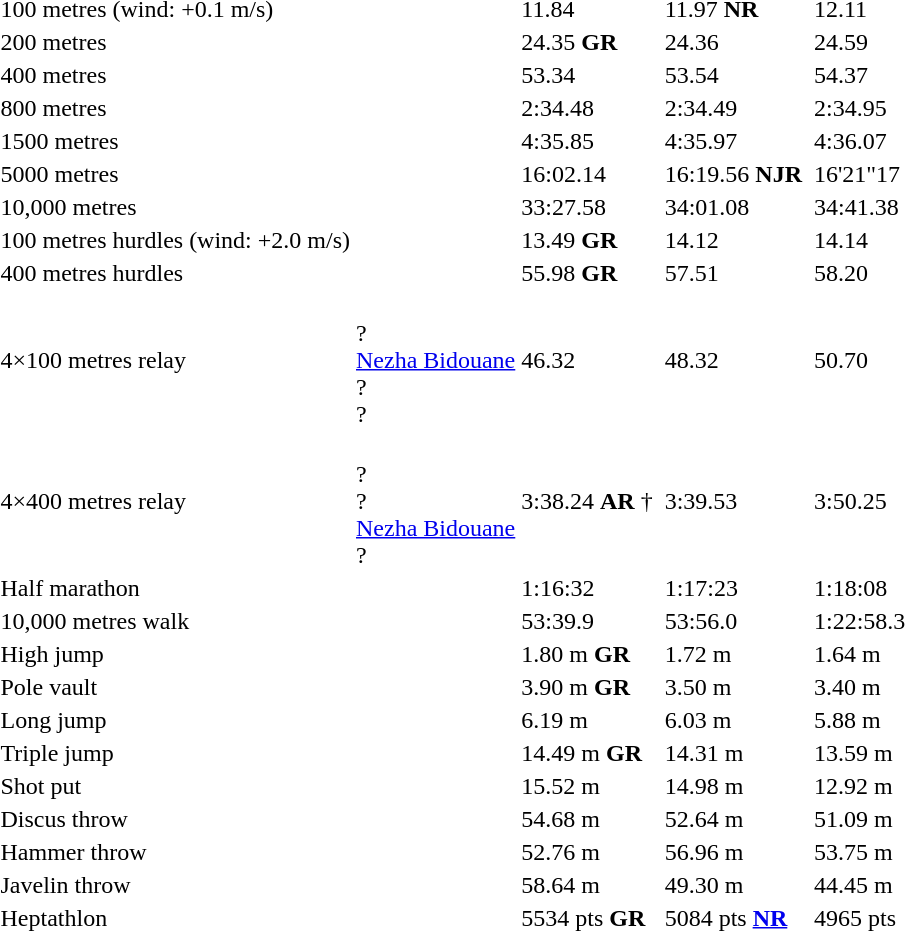<table>
<tr>
<td>100 metres (wind: +0.1 m/s)</td>
<td></td>
<td>11.84</td>
<td></td>
<td>11.97 <strong>NR</strong></td>
<td></td>
<td>12.11</td>
</tr>
<tr>
<td>200 metres</td>
<td></td>
<td>24.35 <strong>GR</strong></td>
<td></td>
<td>24.36</td>
<td></td>
<td>24.59</td>
</tr>
<tr>
<td>400 metres</td>
<td></td>
<td>53.34</td>
<td></td>
<td>53.54</td>
<td></td>
<td>54.37</td>
</tr>
<tr>
<td>800 metres</td>
<td></td>
<td>2:34.48</td>
<td></td>
<td>2:34.49</td>
<td></td>
<td>2:34.95</td>
</tr>
<tr>
<td>1500 metres</td>
<td></td>
<td>4:35.85</td>
<td></td>
<td>4:35.97</td>
<td></td>
<td>4:36.07</td>
</tr>
<tr>
<td>5000 metres</td>
<td></td>
<td>16:02.14</td>
<td></td>
<td>16:19.56 <strong>NJR</strong></td>
<td></td>
<td>16'21"17</td>
</tr>
<tr>
<td>10,000 metres</td>
<td></td>
<td>33:27.58</td>
<td></td>
<td>34:01.08</td>
<td></td>
<td>34:41.38</td>
</tr>
<tr>
<td>100 metres hurdles (wind: +2.0 m/s)</td>
<td></td>
<td>13.49 <strong>GR</strong></td>
<td></td>
<td>14.12</td>
<td></td>
<td>14.14</td>
</tr>
<tr>
<td>400 metres hurdles</td>
<td></td>
<td>55.98 <strong>GR</strong></td>
<td></td>
<td>57.51</td>
<td></td>
<td>58.20</td>
</tr>
<tr>
<td>4×100 metres relay</td>
<td><br>?<br><a href='#'>Nezha Bidouane</a><br>?<br>?</td>
<td>46.32</td>
<td></td>
<td>48.32</td>
<td></td>
<td>50.70</td>
</tr>
<tr>
<td>4×400 metres relay</td>
<td><br>?<br>?<br><a href='#'>Nezha Bidouane</a><br>?</td>
<td>3:38.24 <strong>AR</strong> †</td>
<td></td>
<td>3:39.53</td>
<td></td>
<td>3:50.25</td>
</tr>
<tr>
<td>Half marathon</td>
<td></td>
<td>1:16:32</td>
<td></td>
<td>1:17:23</td>
<td></td>
<td>1:18:08</td>
</tr>
<tr>
<td>10,000 metres walk</td>
<td></td>
<td>53:39.9</td>
<td></td>
<td>53:56.0</td>
<td></td>
<td>1:22:58.3</td>
</tr>
<tr>
<td>High jump</td>
<td></td>
<td>1.80 m <strong>GR</strong></td>
<td></td>
<td>1.72 m</td>
<td></td>
<td>1.64 m</td>
</tr>
<tr>
<td>Pole vault</td>
<td></td>
<td>3.90 m <strong>GR</strong></td>
<td></td>
<td>3.50 m</td>
<td></td>
<td>3.40 m</td>
</tr>
<tr>
<td>Long jump</td>
<td></td>
<td>6.19 m</td>
<td></td>
<td>6.03 m</td>
<td></td>
<td>5.88 m</td>
</tr>
<tr>
<td>Triple jump</td>
<td></td>
<td>14.49 m <strong>GR</strong></td>
<td></td>
<td>14.31 m</td>
<td></td>
<td>13.59 m</td>
</tr>
<tr>
<td>Shot put</td>
<td></td>
<td>15.52 m</td>
<td></td>
<td>14.98 m</td>
<td></td>
<td>12.92 m</td>
</tr>
<tr>
<td>Discus throw</td>
<td></td>
<td>54.68 m</td>
<td></td>
<td>52.64 m</td>
<td></td>
<td>51.09 m</td>
</tr>
<tr>
<td>Hammer throw</td>
<td></td>
<td>52.76 m</td>
<td></td>
<td>56.96 m</td>
<td></td>
<td>53.75 m</td>
</tr>
<tr>
<td>Javelin throw</td>
<td></td>
<td>58.64 m</td>
<td></td>
<td>49.30 m</td>
<td></td>
<td>44.45 m</td>
</tr>
<tr>
<td>Heptathlon</td>
<td></td>
<td>5534 pts <strong>GR</strong></td>
<td></td>
<td>5084 pts <strong><a href='#'>NR</a></strong></td>
<td></td>
<td>4965 pts</td>
</tr>
</table>
